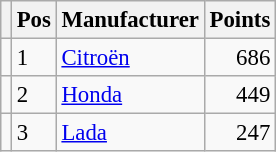<table class="wikitable" style="font-size: 95%;">
<tr>
<th></th>
<th>Pos</th>
<th>Manufacturer</th>
<th>Points</th>
</tr>
<tr>
<td align="left"></td>
<td>1</td>
<td> <a href='#'>Citroën</a></td>
<td align="right">686</td>
</tr>
<tr>
<td align="left"></td>
<td>2</td>
<td> <a href='#'>Honda</a></td>
<td align="right">449</td>
</tr>
<tr>
<td align="left"></td>
<td>3</td>
<td> <a href='#'>Lada</a></td>
<td align="right">247</td>
</tr>
</table>
